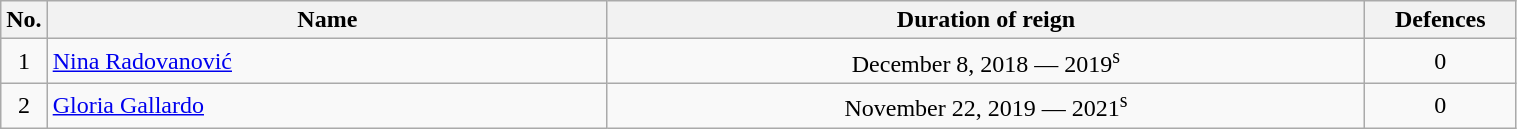<table class="wikitable" width=80%>
<tr>
<th width=3%>No.</th>
<th width=37%>Name</th>
<th width=50%>Duration of reign</th>
<th width=10%>Defences</th>
</tr>
<tr align=center>
<td>1</td>
<td align=left> <a href='#'>Nina Radovanović</a></td>
<td>December 8, 2018 — 2019<sup>s</sup></td>
<td>0</td>
</tr>
<tr align=center>
<td>2</td>
<td align=left> <a href='#'>Gloria Gallardo</a></td>
<td>November 22, 2019 — 2021<sup>s</sup></td>
<td>0</td>
</tr>
</table>
